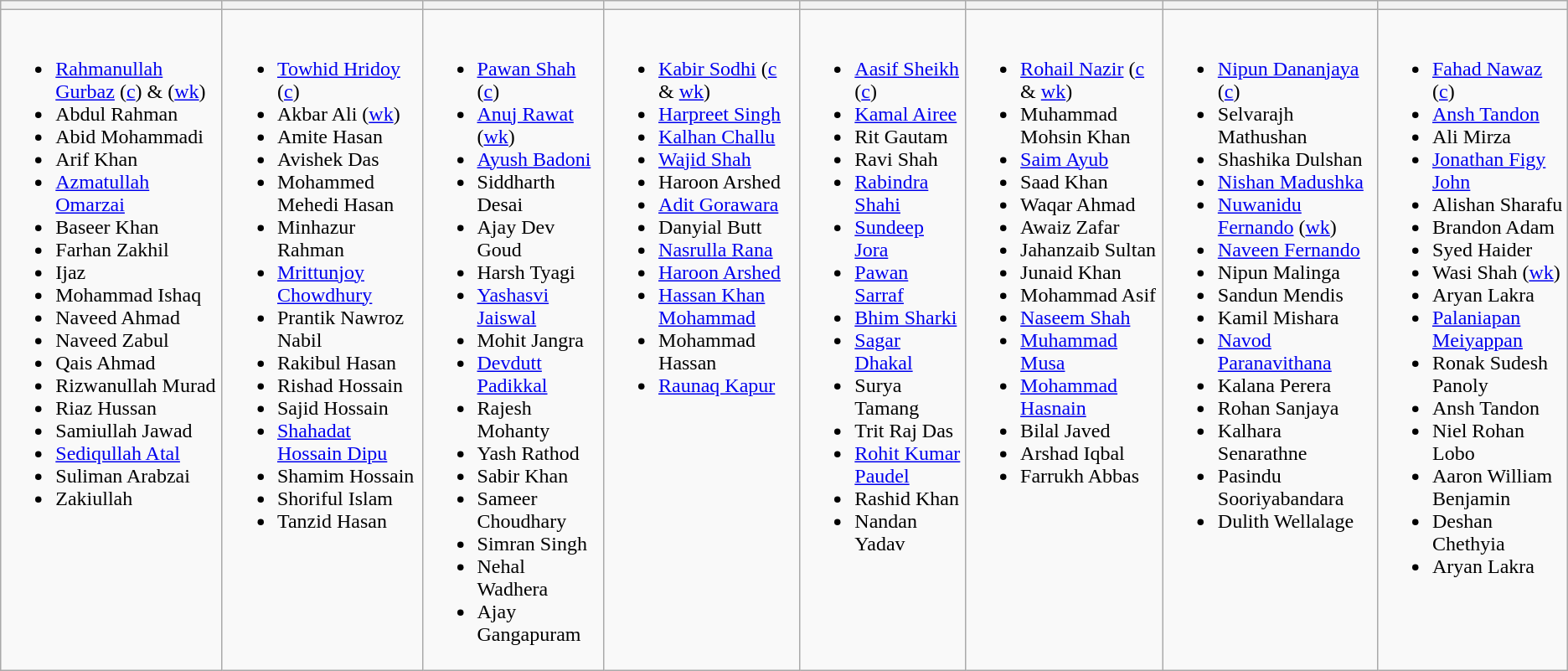<table class="wikitable">
<tr>
<th></th>
<th></th>
<th></th>
<th></th>
<th></th>
<th></th>
<th></th>
<th></th>
</tr>
<tr style="vertical-align:top">
<td><br><ul><li><a href='#'>Rahmanullah Gurbaz</a> (<a href='#'>c</a>) & (<a href='#'>wk</a>)</li><li>Abdul Rahman</li><li>Abid Mohammadi</li><li>Arif Khan</li><li><a href='#'>Azmatullah Omarzai</a></li><li>Baseer Khan</li><li>Farhan Zakhil</li><li>Ijaz</li><li>Mohammad Ishaq</li><li>Naveed Ahmad</li><li>Naveed Zabul</li><li>Qais Ahmad</li><li>Rizwanullah Murad</li><li>Riaz Hussan</li><li>Samiullah Jawad</li><li><a href='#'>Sediqullah Atal</a></li><li>Suliman Arabzai</li><li>Zakiullah</li></ul></td>
<td><br><ul><li><a href='#'>Towhid Hridoy</a> (<a href='#'>c</a>)</li><li>Akbar Ali (<a href='#'>wk</a>)</li><li>Amite Hasan</li><li>Avishek Das</li><li>Mohammed Mehedi Hasan</li><li>Minhazur Rahman</li><li><a href='#'>Mrittunjoy Chowdhury</a></li><li>Prantik Nawroz Nabil</li><li>Rakibul Hasan</li><li>Rishad Hossain</li><li>Sajid Hossain</li><li><a href='#'>Shahadat Hossain Dipu</a></li><li>Shamim Hossain</li><li>Shoriful Islam</li><li>Tanzid Hasan</li></ul></td>
<td><br><ul><li><a href='#'>Pawan Shah</a> (<a href='#'>c</a>)</li><li><a href='#'>Anuj Rawat</a> (<a href='#'>wk</a>)</li><li><a href='#'>Ayush Badoni</a></li><li>Siddharth Desai</li><li>Ajay Dev Goud</li><li>Harsh Tyagi</li><li><a href='#'>Yashasvi Jaiswal</a></li><li>Mohit Jangra</li><li><a href='#'>Devdutt Padikkal</a></li><li>Rajesh Mohanty</li><li>Yash Rathod</li><li>Sabir Khan</li><li>Sameer Choudhary</li><li>Simran Singh</li><li>Nehal Wadhera</li><li>Ajay Gangapuram</li></ul></td>
<td><br><ul><li><a href='#'>Kabir Sodhi</a> (<a href='#'>c</a> & <a href='#'>wk</a>)</li><li><a href='#'>Harpreet Singh</a></li><li><a href='#'>Kalhan Challu</a></li><li><a href='#'>Wajid Shah</a></li><li>Haroon Arshed</li><li><a href='#'>Adit Gorawara</a></li><li>Danyial Butt</li><li><a href='#'>Nasrulla Rana</a></li><li><a href='#'>Haroon Arshed</a></li><li><a href='#'>Hassan Khan Mohammad</a></li><li>Mohammad Hassan</li><li><a href='#'>Raunaq Kapur</a></li></ul></td>
<td><br><ul><li><a href='#'>Aasif Sheikh</a> (<a href='#'>c</a>)</li><li><a href='#'>Kamal Airee</a></li><li>Rit Gautam</li><li>Ravi Shah</li><li><a href='#'>Rabindra Shahi</a></li><li><a href='#'>Sundeep Jora</a></li><li><a href='#'>Pawan Sarraf</a></li><li><a href='#'>Bhim Sharki</a></li><li><a href='#'>Sagar Dhakal</a></li><li>Surya Tamang</li><li>Trit Raj Das</li><li><a href='#'>Rohit Kumar Paudel</a></li><li>Rashid Khan</li><li>Nandan Yadav</li></ul></td>
<td><br><ul><li><a href='#'>Rohail Nazir</a> (<a href='#'>c</a> & <a href='#'>wk</a>)</li><li>Muhammad Mohsin Khan</li><li><a href='#'>Saim Ayub</a></li><li>Saad Khan</li><li>Waqar Ahmad</li><li>Awaiz Zafar</li><li>Jahanzaib Sultan</li><li>Junaid Khan</li><li>Mohammad Asif</li><li><a href='#'>Naseem Shah</a></li><li><a href='#'>Muhammad Musa</a></li><li><a href='#'>Mohammad Hasnain</a></li><li>Bilal Javed</li><li>Arshad Iqbal</li><li>Farrukh Abbas</li></ul></td>
<td><br><ul><li><a href='#'>Nipun Dananjaya</a> (<a href='#'>c</a>)</li><li>Selvarajh Mathushan</li><li>Shashika Dulshan</li><li><a href='#'>Nishan Madushka</a></li><li><a href='#'>Nuwanidu Fernando</a> (<a href='#'>wk</a>)</li><li><a href='#'>Naveen Fernando</a></li><li>Nipun Malinga</li><li>Sandun Mendis</li><li>Kamil Mishara</li><li><a href='#'>Navod Paranavithana</a></li><li>Kalana Perera</li><li>Rohan Sanjaya</li><li>Kalhara Senarathne</li><li>Pasindu Sooriyabandara</li><li>Dulith Wellalage</li></ul></td>
<td><br><ul><li><a href='#'>Fahad Nawaz</a> (<a href='#'>c</a>)</li><li><a href='#'>Ansh Tandon</a></li><li>Ali Mirza</li><li><a href='#'>Jonathan Figy John</a></li><li>Alishan Sharafu</li><li>Brandon Adam</li><li>Syed Haider</li><li>Wasi Shah (<a href='#'>wk</a>)</li><li>Aryan Lakra</li><li><a href='#'>Palaniapan Meiyappan</a></li><li>Ronak Sudesh Panoly</li><li>Ansh Tandon</li><li>Niel Rohan Lobo</li><li>Aaron William Benjamin</li><li>Deshan Chethyia</li><li>Aryan Lakra</li></ul></td>
</tr>
</table>
